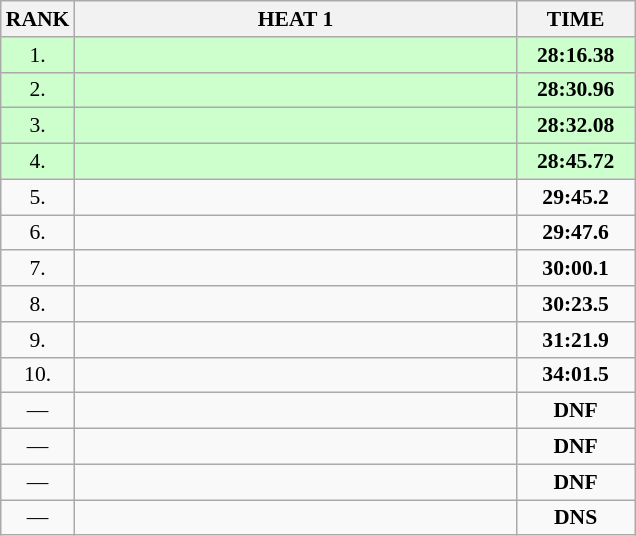<table class="wikitable" style="border-collapse: collapse; font-size: 90%;">
<tr>
<th>RANK</th>
<th style="width: 20em">HEAT 1</th>
<th style="width: 5em">TIME</th>
</tr>
<tr style="background:#ccffcc;">
<td align="center">1.</td>
<td></td>
<td align="center"><strong>28:16.38</strong></td>
</tr>
<tr style="background:#ccffcc;">
<td align="center">2.</td>
<td></td>
<td align="center"><strong>28:30.96</strong></td>
</tr>
<tr style="background:#ccffcc;">
<td align="center">3.</td>
<td></td>
<td align="center"><strong>28:32.08</strong></td>
</tr>
<tr style="background:#ccffcc;">
<td align="center">4.</td>
<td></td>
<td align="center"><strong>28:45.72</strong></td>
</tr>
<tr>
<td align="center">5.</td>
<td></td>
<td align="center"><strong>29:45.2</strong></td>
</tr>
<tr>
<td align="center">6.</td>
<td></td>
<td align="center"><strong>29:47.6</strong></td>
</tr>
<tr>
<td align="center">7.</td>
<td></td>
<td align="center"><strong>30:00.1</strong></td>
</tr>
<tr>
<td align="center">8.</td>
<td></td>
<td align="center"><strong>30:23.5</strong></td>
</tr>
<tr>
<td align="center">9.</td>
<td></td>
<td align="center"><strong>31:21.9</strong></td>
</tr>
<tr>
<td align="center">10.</td>
<td></td>
<td align="center"><strong>34:01.5</strong></td>
</tr>
<tr>
<td align="center">—</td>
<td></td>
<td align="center"><strong>DNF</strong></td>
</tr>
<tr>
<td align="center">—</td>
<td></td>
<td align="center"><strong>DNF</strong></td>
</tr>
<tr>
<td align="center">—</td>
<td></td>
<td align="center"><strong>DNF</strong></td>
</tr>
<tr>
<td align="center">—</td>
<td></td>
<td align="center"><strong>DNS</strong></td>
</tr>
</table>
